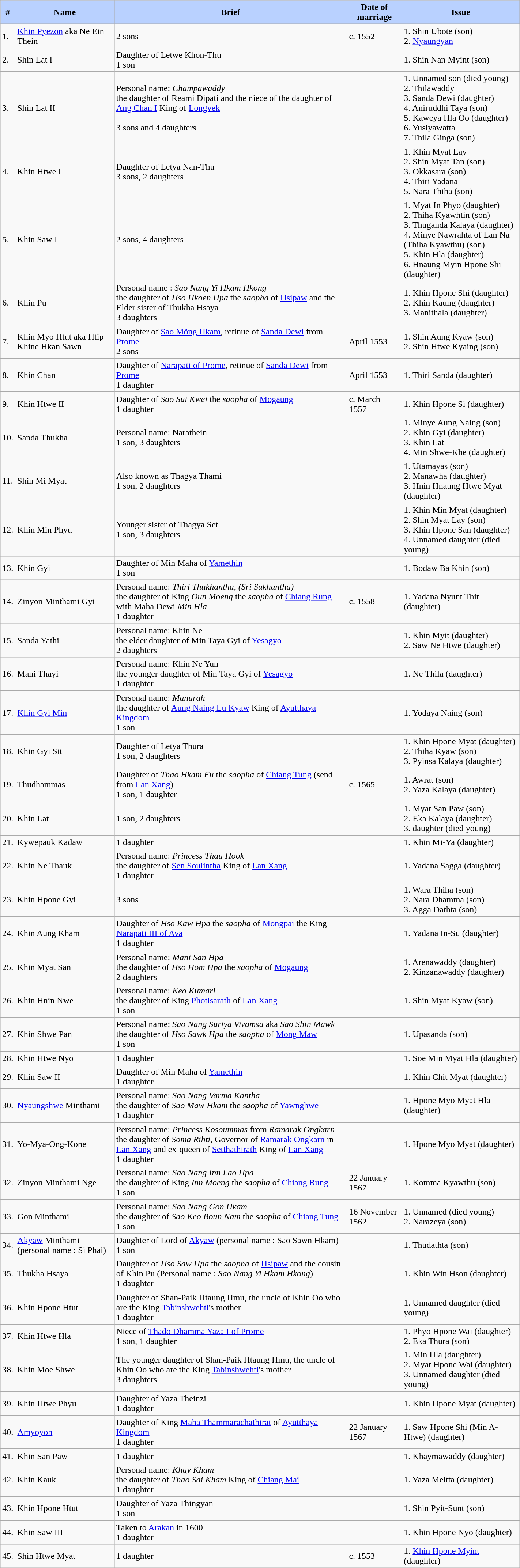<table width=75% class="wikitable">
<tr>
<th style="background-color:#B9D1FF">#</th>
<th style="background-color:#B9D1FF">Name</th>
<th style="background-color:#B9D1FF">Brief</th>
<th style="background-color:#B9D1FF">Date of marriage</th>
<th style="background-color:#B9D1FF">Issue</th>
</tr>
<tr>
<td>1.</td>
<td><a href='#'>Khin Pyezon</a> aka Ne Ein Thein</td>
<td>2 sons</td>
<td>c. 1552</td>
<td>1. Shin Ubote (son) <br> 2. <a href='#'>Nyaungyan</a></td>
</tr>
<tr>
<td>2.</td>
<td>Shin Lat I</td>
<td>Daughter of Letwe Khon-Thu <br> 1 son</td>
<td></td>
<td>1. Shin Nan Myint (son)</td>
</tr>
<tr>
<td>3.</td>
<td>Shin Lat II</td>
<td>Personal name: <em>Champawaddy</em> <br> the daughter of Reami Dipati and the niece of the daughter of <a href='#'>Ang Chan I</a> King of <a href='#'>Longvek</a><br><br> 3 sons and 4 daughters</td>
<td></td>
<td>1. Unnamed son (died young) <br> 2. Thilawaddy <br> 3. Sanda Dewi (daughter) <br> 4. Aniruddhi Taya (son) <br> 5. Kaweya Hla Oo (daughter) <br> 6. Yusiyawatta <br> 7. Thila Ginga (son)</td>
</tr>
<tr>
<td>4.</td>
<td>Khin Htwe I</td>
<td>Daughter of Letya Nan-Thu <br> 3 sons, 2 daughters</td>
<td></td>
<td>1. Khin Myat Lay <br> 2. Shin Myat Tan (son) <br> 3. Okkasara (son) <br> 4. Thiri Yadana <br> 5. Nara Thiha (son)</td>
</tr>
<tr>
<td>5.</td>
<td>Khin Saw I</td>
<td>2 sons, 4 daughters</td>
<td></td>
<td>1. Myat In Phyo (daughter) <br> 2. Thiha Kyawhtin (son) <br> 3. Thuganda Kalaya (daughter) <br> 4. Minye Nawrahta of Lan Na (Thiha Kyawthu) (son) <br> 5. Khin Hla (daughter) <br> 6. Hnaung Myin Hpone Shi (daughter)</td>
</tr>
<tr>
<td>6.</td>
<td>Khin Pu</td>
<td>Personal name : <em>Sao Nang Yi Hkam Hkong</em> <br> the daughter of <em>Hso Hkoen Hpa</em> the <em>saopha</em> of <a href='#'>Hsipaw</a> and the Elder sister of Thukha Hsaya <br> 3 daughters</td>
<td></td>
<td>1. Khin Hpone Shi (daughter) <br> 2. Khin Kaung (daughter) <br> 3. Manithala (daughter)</td>
</tr>
<tr>
<td>7.</td>
<td>Khin Myo Htut aka Htip Khine Hkan Sawn</td>
<td>Daughter of <a href='#'>Sao Möng Hkam</a>, retinue of <a href='#'>Sanda Dewi</a> from <a href='#'>Prome</a> <br> 2 sons</td>
<td>April 1553</td>
<td>1. Shin Aung Kyaw (son) <br> 2. Shin Htwe Kyaing (son)</td>
</tr>
<tr>
<td>8.</td>
<td>Khin Chan</td>
<td>Daughter of <a href='#'>Narapati of Prome</a>, retinue of <a href='#'>Sanda Dewi</a> from <a href='#'>Prome</a> <br> 1 daughter</td>
<td>April 1553</td>
<td>1. Thiri Sanda (daughter)</td>
</tr>
<tr>
<td>9.</td>
<td>Khin Htwe II</td>
<td>Daughter of <em>Sao Sui Kwei</em> the <em>saopha</em> of <a href='#'>Mogaung</a> <br> 1 daughter</td>
<td>c. March 1557</td>
<td>1. Khin Hpone Si (daughter)</td>
</tr>
<tr>
<td>10.</td>
<td>Sanda Thukha</td>
<td>Personal name: Narathein <br> 1 son, 3 daughters</td>
<td></td>
<td>1. Minye Aung Naing (son) <br> 2. Khin Gyi (daughter) <br> 3. Khin Lat <br> 4. Min Shwe-Khe (daughter)</td>
</tr>
<tr>
<td>11.</td>
<td>Shin Mi Myat</td>
<td>Also known as Thagya Thami <br> 1 son, 2 daughters</td>
<td></td>
<td>1. Utamayas (son) <br> 2. Manawha (daughter) <br> 3. Hnin Hnaung Htwe Myat (daughter)</td>
</tr>
<tr>
<td>12.</td>
<td>Khin Min Phyu</td>
<td>Younger sister of Thagya Set <br> 1 son, 3 daughters</td>
<td></td>
<td>1. Khin Min Myat (daughter) <br> 2. Shin Myat Lay (son) <br> 3. Khin Hpone San (daughter) <br> 4. Unnamed daughter (died young)</td>
</tr>
<tr>
<td>13.</td>
<td>Khin Gyi</td>
<td>Daughter of Min Maha of <a href='#'>Yamethin</a> <br> 1 son</td>
<td></td>
<td>1. Bodaw Ba Khin (son)</td>
</tr>
<tr>
<td>14.</td>
<td>Zinyon Minthami Gyi</td>
<td>Personal name: <em>Thiri Thukhantha, (Sri Sukhantha)</em> <br> the daughter of King <em>Oun Moeng</em> the <em>saopha</em> of <a href='#'>Chiang Rung</a> with Maha Dewi <em>Min Hla</em> <br> 1 daughter</td>
<td>c. 1558</td>
<td>1. Yadana Nyunt Thit (daughter)</td>
</tr>
<tr>
<td>15.</td>
<td>Sanda Yathi</td>
<td>Personal name: Khin Ne <br> the elder daughter of Min Taya Gyi of <a href='#'>Yesagyo</a> <br> 2 daughters</td>
<td></td>
<td>1. Khin Myit (daughter) <br> 2. Saw Ne Htwe (daughter)</td>
</tr>
<tr>
<td>16.</td>
<td>Mani Thayi</td>
<td>Personal name: Khin Ne Yun <br> the younger daughter of Min Taya Gyi of <a href='#'>Yesagyo</a> <br> 1 daughter</td>
<td></td>
<td>1. Ne Thila (daughter)</td>
</tr>
<tr>
<td>17.</td>
<td><a href='#'>Khin Gyi Min</a></td>
<td>Personal name: <em>Manurah</em> <br> the daughter of <a href='#'>Aung Naing Lu Kyaw</a> King of <a href='#'>Ayutthaya Kingdom</a> <br> 1 son</td>
<td></td>
<td>1. Yodaya Naing (son)</td>
</tr>
<tr>
<td>18.</td>
<td>Khin Gyi Sit</td>
<td>Daughter of Letya Thura <br> 1 son, 2 daughters</td>
<td></td>
<td>1. Khin Hpone Myat (daughter) <br> 2. Thiha Kyaw (son) <br> 3. Pyinsa Kalaya (daughter)</td>
</tr>
<tr>
<td>19.</td>
<td>Thudhammas</td>
<td>Daughter of <em>Thao Hkam Fu</em> the <em>saopha</em> of <a href='#'>Chiang Tung</a> (send from <a href='#'>Lan Xang</a>) <br> 1 son, 1 daughter</td>
<td>c. 1565</td>
<td>1. Awrat (son) <br> 2. Yaza Kalaya (daughter)</td>
</tr>
<tr>
<td>20.</td>
<td>Khin Lat</td>
<td>1 son, 2 daughters</td>
<td></td>
<td>1. Myat San Paw (son) <br> 2. Eka Kalaya (daughter) <br> 3. daughter (died young)</td>
</tr>
<tr>
<td>21.</td>
<td>Kywepauk Kadaw</td>
<td>1 daughter</td>
<td></td>
<td>1. Khin Mi-Ya (daughter)</td>
</tr>
<tr>
<td>22.</td>
<td>Khin Ne Thauk</td>
<td>Personal name: <em>Princess Thau Hook</em> <br> the daughter of <a href='#'>Sen Soulintha</a> King of <a href='#'>Lan Xang</a> <br> 1 daughter</td>
<td></td>
<td>1. Yadana Sagga (daughter)</td>
</tr>
<tr>
<td>23.</td>
<td>Khin Hpone Gyi</td>
<td>3 sons</td>
<td></td>
<td>1. Wara Thiha (son) <br> 2. Nara Dhamma (son) <br> 3. Agga Dathta (son)</td>
</tr>
<tr>
<td>24.</td>
<td>Khin Aung Kham</td>
<td>Daughter of <em>Hso Kaw Hpa</em> the <em>saopha</em> of <a href='#'>Mongpai</a> the King <a href='#'>Narapati III of Ava</a> <br> 1 daughter</td>
<td></td>
<td>1. Yadana In-Su (daughter)</td>
</tr>
<tr>
<td>25.</td>
<td>Khin Myat San</td>
<td>Personal name: <em>Mani San Hpa</em> <br> the daughter of <em>Hso Hom Hpa</em> the <em>saopha</em> of <a href='#'>Mogaung</a> <br> 2 daughters</td>
<td></td>
<td>1. Arenawaddy (daughter)  <br> 2. Kinzanawaddy (daughter)</td>
</tr>
<tr>
<td>26.</td>
<td>Khin Hnin Nwe <br></td>
<td>Personal name: <em>Keo Kumari</em> <br> the daughter of King <a href='#'>Photisarath</a> of <a href='#'>Lan Xang</a> <br> 1 son</td>
<td></td>
<td>1. Shin Myat Kyaw (son)</td>
</tr>
<tr>
<td>27.</td>
<td>Khin Shwe Pan</td>
<td>Personal name: <em>Sao Nang Suriya Vivamsa</em> aka <em>Sao Shin Mawk</em> <br> the daughter of <em>Hso Sawk Hpa</em> the <em>saopha</em> of <a href='#'>Mong Maw</a> <br> 1 son</td>
<td></td>
<td>1. Upasanda (son)</td>
</tr>
<tr>
<td>28.</td>
<td>Khin Htwe Nyo</td>
<td>1 daughter</td>
<td></td>
<td>1. Soe Min Myat Hla (daughter)</td>
</tr>
<tr>
<td>29.</td>
<td>Khin Saw II</td>
<td>Daughter of Min Maha of <a href='#'>Yamethin</a> <br> 1 daughter</td>
<td></td>
<td>1. Khin Chit Myat (daughter)</td>
</tr>
<tr>
<td>30.</td>
<td><a href='#'>Nyaungshwe</a> Minthami</td>
<td>Personal name: <em>Sao Nang Varma Kantha</em> <br> the daughter of <em>Sao Maw Hkam</em> the <em>saopha</em> of <a href='#'>Yawnghwe</a> <br> 1 daughter</td>
<td></td>
<td>1. Hpone Myo Myat Hla (daughter)</td>
</tr>
<tr>
<td>31.</td>
<td>Yo-Mya-Ong-Kone</td>
<td>Personal name: <em>Princess Kosoummas</em> from <em>Ramarak Ongkarn</em> <br> the daughter of <em>Soma Rihti</em>, Governor of <a href='#'>Ramarak Ongkarn</a> in <a href='#'>Lan Xang</a> and ex-queen of <a href='#'>Setthathirath</a> King of <a href='#'>Lan Xang</a> <br> 1 daughter</td>
<td></td>
<td>1. Hpone Myo Myat (daughter)</td>
</tr>
<tr>
<td>32.</td>
<td>Zinyon Minthami Nge</td>
<td>Personal name: <em>Sao Nang Inn Lao Hpa</em> <br> the daughter of King <em>Inn Moeng</em> the <em>saopha</em> of <a href='#'>Chiang Rung</a> <br> 1 son</td>
<td>22 January 1567</td>
<td>1. Komma Kyawthu (son)</td>
</tr>
<tr>
<td>33.</td>
<td>Gon Minthami</td>
<td>Personal name: <em>Sao Nang Gon Hkam</em> <br> the daughter of <em>Sao Keo Boun Nam</em> the <em>saopha</em> of <a href='#'>Chiang Tung</a> <br> 1 son</td>
<td>16 November 1562</td>
<td>1. Unnamed (died young) <br> 2. Narazeya (son)</td>
</tr>
<tr>
<td>34.</td>
<td><a href='#'>Akyaw</a> Minthami (personal name : Si Phai)</td>
<td>Daughter of Lord of <a href='#'>Akyaw</a> (personal name : Sao Sawn Hkam) <br> 1 son</td>
<td></td>
<td>1. Thudathta (son)</td>
</tr>
<tr>
<td>35.</td>
<td>Thukha Hsaya</td>
<td>Daughter of <em>Hso Saw Hpa</em> the <em>saopha</em> of <a href='#'>Hsipaw</a> and the cousin of Khin Pu (Personal name : <em>Sao Nang Yi Hkam Hkong</em>) <br> 1 daughter</td>
<td></td>
<td>1. Khin Win Hson (daughter)</td>
</tr>
<tr>
<td>36.</td>
<td>Khin Hpone Htut</td>
<td>Daughter of Shan-Paik Htaung Hmu, the uncle of Khin Oo who are the King <a href='#'>Tabinshwehti</a>'s mother <br> 1 daughter</td>
<td></td>
<td>1. Unnamed daughter (died young)</td>
</tr>
<tr>
<td>37.</td>
<td>Khin Htwe Hla</td>
<td>Niece of <a href='#'>Thado Dhamma Yaza I of Prome</a> <br> 1 son, 1 daughter</td>
<td></td>
<td>1. Phyo Hpone Wai (daughter) <br> 2. Eka Thura (son)</td>
</tr>
<tr>
<td>38.</td>
<td>Khin Moe Shwe</td>
<td>The younger daughter of Shan-Paik Htaung Hmu, the uncle of Khin Oo who are the King <a href='#'>Tabinshwehti</a>'s mother <br> 3 daughters</td>
<td></td>
<td>1. Min Hla (daughter) <br> 2. Myat Hpone Wai (daughter) <br> 3. Unnamed daughter (died young)</td>
</tr>
<tr>
<td>39.</td>
<td>Khin Htwe Phyu</td>
<td>Daughter of Yaza Theinzi <br> 1 daughter</td>
<td></td>
<td>1. Khin Hpone Myat (daughter)</td>
</tr>
<tr>
<td>40.</td>
<td><a href='#'>Amyoyon</a></td>
<td>Daughter of King <a href='#'>Maha Thammarachathirat</a> of <a href='#'>Ayutthaya Kingdom</a> <br> 1 daughter</td>
<td>22 January 1567</td>
<td>1. Saw Hpone Shi (Min A-Htwe) (daughter)</td>
</tr>
<tr>
<td>41.</td>
<td>Khin San Paw</td>
<td>1 daughter</td>
<td></td>
<td>1. Khaymawaddy (daughter)</td>
</tr>
<tr>
<td>42.</td>
<td>Khin Kauk <br></td>
<td>Personal name: <em>Khay Kham</em> <br> the daughter of <em>Thao Sai Kham</em> King of <a href='#'>Chiang Mai</a> <br> 1 daughter</td>
<td></td>
<td>1. Yaza Meitta (daughter)</td>
</tr>
<tr>
<td>43.</td>
<td>Khin Hpone Htut</td>
<td>Daughter of Yaza Thingyan <br> 1 son</td>
<td></td>
<td>1. Shin Pyit-Sunt (son)</td>
</tr>
<tr>
<td>44.</td>
<td>Khin Saw III</td>
<td>Taken to <a href='#'>Arakan</a> in 1600 <br> 1 daughter</td>
<td></td>
<td>1. Khin Hpone Nyo (daughter)</td>
</tr>
<tr>
<td>45.</td>
<td>Shin Htwe Myat</td>
<td>1 daughter</td>
<td>c. 1553</td>
<td>1. <a href='#'>Khin Hpone Myint</a> (daughter)</td>
</tr>
</table>
